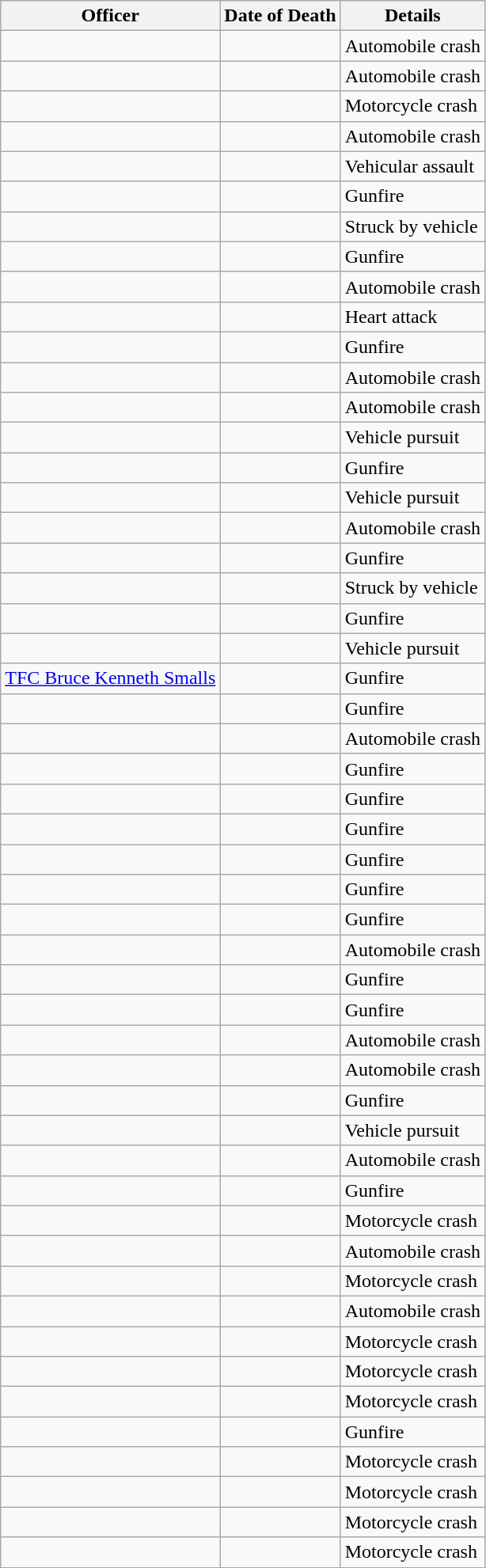<table class="wikitable">
<tr>
<th>Officer</th>
<th>Date of Death</th>
<th>Details</th>
</tr>
<tr>
<td></td>
<td></td>
<td>Automobile crash</td>
</tr>
<tr>
<td></td>
<td></td>
<td>Automobile crash</td>
</tr>
<tr>
<td></td>
<td></td>
<td>Motorcycle crash</td>
</tr>
<tr>
<td></td>
<td></td>
<td>Automobile crash</td>
</tr>
<tr>
<td></td>
<td></td>
<td>Vehicular assault</td>
</tr>
<tr>
<td></td>
<td></td>
<td>Gunfire</td>
</tr>
<tr>
<td></td>
<td></td>
<td>Struck by vehicle</td>
</tr>
<tr>
<td></td>
<td></td>
<td>Gunfire</td>
</tr>
<tr>
<td></td>
<td></td>
<td>Automobile crash</td>
</tr>
<tr>
<td></td>
<td></td>
<td>Heart attack</td>
</tr>
<tr>
<td></td>
<td></td>
<td>Gunfire</td>
</tr>
<tr>
<td></td>
<td></td>
<td>Automobile crash</td>
</tr>
<tr>
<td></td>
<td></td>
<td>Automobile crash</td>
</tr>
<tr>
<td></td>
<td></td>
<td>Vehicle pursuit</td>
</tr>
<tr>
<td></td>
<td></td>
<td>Gunfire</td>
</tr>
<tr>
<td></td>
<td></td>
<td>Vehicle pursuit</td>
</tr>
<tr>
<td></td>
<td></td>
<td>Automobile crash</td>
</tr>
<tr>
<td></td>
<td></td>
<td>Gunfire</td>
</tr>
<tr>
<td></td>
<td></td>
<td>Struck by vehicle</td>
</tr>
<tr>
<td></td>
<td></td>
<td>Gunfire</td>
</tr>
<tr>
<td></td>
<td></td>
<td>Vehicle pursuit</td>
</tr>
<tr>
<td><a href='#'>TFC Bruce Kenneth Smalls</a> </td>
<td></td>
<td>Gunfire</td>
</tr>
<tr>
<td></td>
<td></td>
<td>Gunfire</td>
</tr>
<tr>
<td></td>
<td></td>
<td>Automobile crash</td>
</tr>
<tr>
<td></td>
<td></td>
<td>Gunfire</td>
</tr>
<tr>
<td></td>
<td></td>
<td>Gunfire</td>
</tr>
<tr>
<td></td>
<td></td>
<td>Gunfire</td>
</tr>
<tr>
<td></td>
<td></td>
<td>Gunfire</td>
</tr>
<tr>
<td></td>
<td></td>
<td>Gunfire</td>
</tr>
<tr>
<td></td>
<td></td>
<td>Gunfire</td>
</tr>
<tr>
<td></td>
<td></td>
<td>Automobile crash</td>
</tr>
<tr>
<td></td>
<td></td>
<td>Gunfire</td>
</tr>
<tr>
<td></td>
<td></td>
<td>Gunfire</td>
</tr>
<tr>
<td></td>
<td></td>
<td>Automobile crash</td>
</tr>
<tr>
<td></td>
<td></td>
<td>Automobile crash</td>
</tr>
<tr>
<td></td>
<td></td>
<td>Gunfire</td>
</tr>
<tr>
<td></td>
<td></td>
<td>Vehicle pursuit</td>
</tr>
<tr>
<td></td>
<td></td>
<td>Automobile crash</td>
</tr>
<tr>
<td></td>
<td></td>
<td>Gunfire</td>
</tr>
<tr>
<td></td>
<td></td>
<td>Motorcycle crash</td>
</tr>
<tr>
<td></td>
<td></td>
<td>Automobile crash</td>
</tr>
<tr>
<td></td>
<td></td>
<td>Motorcycle crash</td>
</tr>
<tr>
<td></td>
<td></td>
<td>Automobile crash</td>
</tr>
<tr>
<td></td>
<td></td>
<td>Motorcycle crash</td>
</tr>
<tr>
<td></td>
<td></td>
<td>Motorcycle crash</td>
</tr>
<tr>
<td></td>
<td></td>
<td>Motorcycle crash</td>
</tr>
<tr>
<td></td>
<td></td>
<td>Gunfire</td>
</tr>
<tr>
<td></td>
<td></td>
<td>Motorcycle crash</td>
</tr>
<tr>
<td></td>
<td></td>
<td>Motorcycle crash</td>
</tr>
<tr>
<td></td>
<td></td>
<td>Motorcycle crash</td>
</tr>
<tr>
<td></td>
<td></td>
<td>Motorcycle crash</td>
</tr>
<tr>
</tr>
</table>
